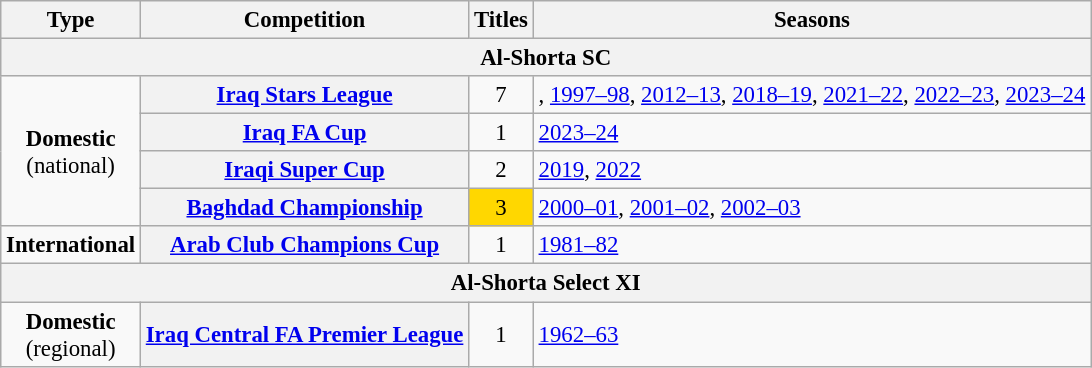<table class="wikitable plainrowheaders" style="font-size:95%; text-align:center;">
<tr>
<th>Type</th>
<th>Competition</th>
<th>Titles</th>
<th>Seasons</th>
</tr>
<tr>
<th colspan=4>Al-Shorta SC</th>
</tr>
<tr>
<td rowspan="4"><strong>Domestic</strong><br>(national)</td>
<th scope=row><a href='#'>Iraq Stars League</a></th>
<td>7</td>
<td align="left">, <a href='#'>1997–98</a>, <a href='#'>2012–13</a>, <a href='#'>2018–19</a>, <a href='#'>2021–22</a>, <a href='#'>2022–23</a>, <a href='#'>2023–24</a></td>
</tr>
<tr>
<th scope=row><a href='#'>Iraq FA Cup</a></th>
<td>1</td>
<td align="left"><a href='#'>2023–24</a></td>
</tr>
<tr>
<th scope=row><a href='#'>Iraqi Super Cup</a></th>
<td>2</td>
<td align="left"><a href='#'>2019</a>, <a href='#'>2022</a></td>
</tr>
<tr>
<th scope=row><a href='#'>Baghdad Championship</a></th>
<td bgcolor="gold">3</td>
<td align="left"><a href='#'>2000–01</a>, <a href='#'>2001–02</a>, <a href='#'>2002–03</a></td>
</tr>
<tr>
<td><strong>International</strong></td>
<th scope=row><a href='#'>Arab Club Champions Cup</a></th>
<td>1</td>
<td align="left"><a href='#'>1981–82</a></td>
</tr>
<tr>
<th colspan=4>Al-Shorta Select XI</th>
</tr>
<tr>
<td rowspan="3"><strong>Domestic</strong><br>(regional)</td>
<th scope=row><a href='#'>Iraq Central FA Premier League</a></th>
<td>1</td>
<td align="left"><a href='#'>1962–63</a></td>
</tr>
</table>
